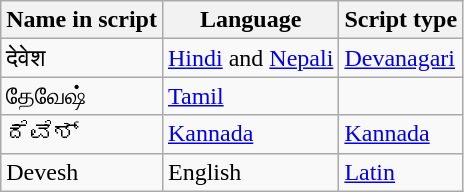<table class="wikitable">
<tr>
<th>Name in script</th>
<th>Language</th>
<th>Script type</th>
</tr>
<tr>
<td>देवेश</td>
<td><a href='#'>Hindi</a> and <a href='#'>Nepali</a></td>
<td><a href='#'>Devanagari</a></td>
</tr>
<tr>
<td>தேவேஷ்</td>
<td><a href='#'>Tamil</a></td>
<td></td>
</tr>
<tr>
<td>ದೆವೆಶ್</td>
<td><a href='#'>Kannada</a></td>
<td><a href='#'>Kannada</a></td>
</tr>
<tr>
<td>Devesh</td>
<td>English</td>
<td><a href='#'>Latin</a></td>
</tr>
</table>
